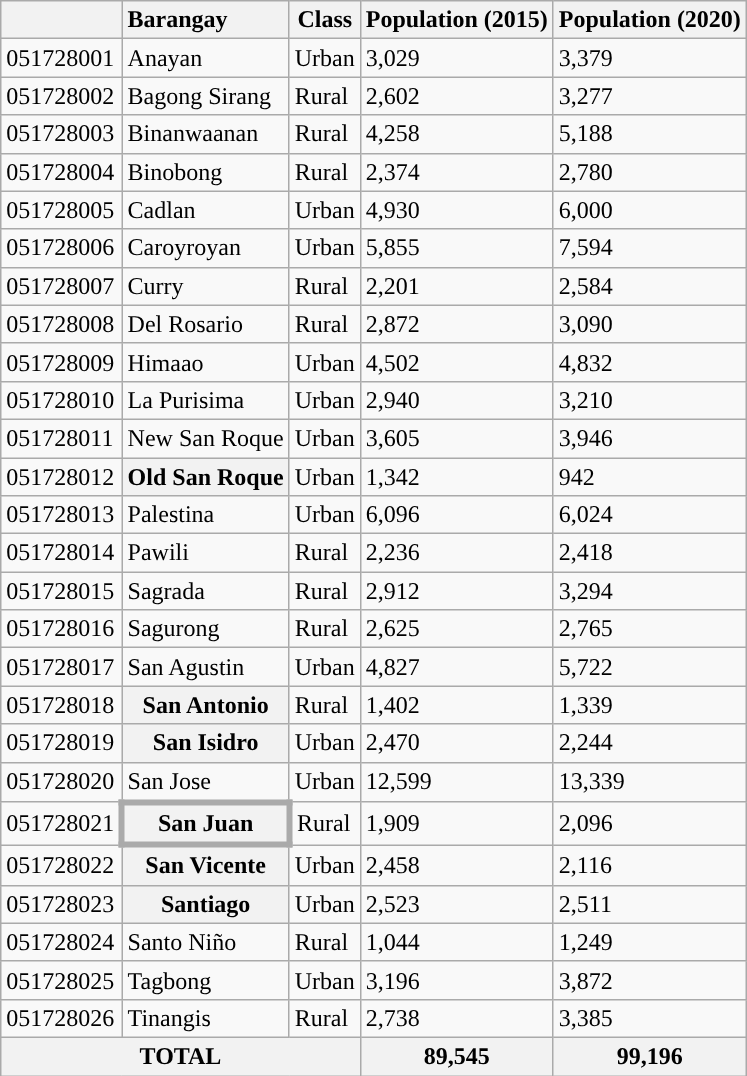<table class="wikitable sortable plainrowheaders mw-datatable" style="margin:auto style="text-align:left; font-size:100">
<tr>
<th scope="col"></th>
<th scope="col" style="text-align:left;">Barangay</th>
<th scope="col">Class</th>
<th scope="col">Population (2015)</th>
<th scope="col">Population (2020)</th>
</tr>
<tr>
<td>051728001</td>
<td>Anayan</td>
<td>Urban </td>
<td>3,029</td>
<td> 3,379</td>
</tr>
<tr>
<td>051728002</td>
<td>Bagong Sirang</td>
<td>Rural</td>
<td>2,602</td>
<td> 3,277</td>
</tr>
<tr>
<td>051728003</td>
<td>Binanwaanan</td>
<td>Rural</td>
<td>4,258</td>
<td> 5,188</td>
</tr>
<tr>
<td>051728004</td>
<td>Binobong</td>
<td>Rural</td>
<td>2,374</td>
<td> 2,780</td>
</tr>
<tr>
<td>051728005</td>
<td>Cadlan</td>
<td>Urban</td>
<td>4,930</td>
<td> 6,000</td>
</tr>
<tr>
<td>051728006</td>
<td>Caroyroyan</td>
<td>Urban </td>
<td>5,855</td>
<td> 7,594</td>
</tr>
<tr>
<td>051728007</td>
<td>Curry</td>
<td>Rural</td>
<td>2,201</td>
<td> 2,584</td>
</tr>
<tr>
<td>051728008</td>
<td>Del Rosario</td>
<td>Rural</td>
<td>2,872</td>
<td> 3,090</td>
</tr>
<tr>
<td>051728009</td>
<td>Himaao </td>
<td>Urban</td>
<td>4,502</td>
<td> 4,832</td>
</tr>
<tr>
<td>051728010</td>
<td>La Purisima </td>
<td>Urban</td>
<td>2,940</td>
<td> 3,210</td>
</tr>
<tr>
<td>051728011</td>
<td>New San Roque</td>
<td>Urban</td>
<td>3,605</td>
<td> 3,946</td>
</tr>
<tr>
<td>051728012</td>
<th scope="row">Old San Roque</th>
<td>Urban</td>
<td>1,342</td>
<td> 942</td>
</tr>
<tr>
<td>051728013</td>
<td>Palestina</td>
<td>Urban </td>
<td>6,096</td>
<td> 6,024</td>
</tr>
<tr>
<td>051728014</td>
<td>Pawili</td>
<td>Rural</td>
<td>2,236</td>
<td> 2,418</td>
</tr>
<tr>
<td>051728015</td>
<td>Sagrada</td>
<td>Rural</td>
<td>2,912</td>
<td> 3,294</td>
</tr>
<tr>
<td>051728016</td>
<td>Sagurong</td>
<td>Rural</td>
<td>2,625</td>
<td> 2,765</td>
</tr>
<tr>
<td>051728017</td>
<td>San Agustin</td>
<td>Urban</td>
<td>4,827</td>
<td> 5,722</td>
</tr>
<tr>
<td>051728018</td>
<th scope="row">San Antonio</th>
<td>Rural </td>
<td>1,402</td>
<td> 1,339</td>
</tr>
<tr>
<td>051728019</td>
<th scope="row">San Isidro</th>
<td>Urban</td>
<td>2,470</td>
<td> 2,244</td>
</tr>
<tr>
<td>051728020</td>
<td>San Jose</td>
<td>Urban </td>
<td>12,599</td>
<td> 13,339</td>
</tr>
<tr>
<td>051728021</td>
<th scope="row" style="border-width:0.3em;">San Juan</th>
<td>Rural </td>
<td>1,909</td>
<td> 2,096</td>
</tr>
<tr>
<td>051728022</td>
<th scope="row">San Vicente</th>
<td>Urban</td>
<td>2,458</td>
<td> 2,116</td>
</tr>
<tr>
<td>051728023</td>
<th scope="row">Santiago</th>
<td>Urban</td>
<td>2,523</td>
<td> 2,511</td>
</tr>
<tr>
<td>051728024</td>
<td>Santo Niño</td>
<td>Rural</td>
<td>1,044</td>
<td> 1,249</td>
</tr>
<tr>
<td>051728025</td>
<td>Tagbong</td>
<td>Urban</td>
<td>3,196 </td>
<td> 3,872</td>
</tr>
<tr>
<td>051728026</td>
<td>Tinangis</td>
<td>Rural</td>
<td>2,738</td>
<td> 3,385</td>
</tr>
<tr>
<th colspan=3 align="center" style="background:">TOTAL</th>
<th colspan=1 align="center" style="font-style:bold;">89,545</th>
<th colspan=1 align="center" style="font-style:bold;"> 99,196</th>
</tr>
</table>
